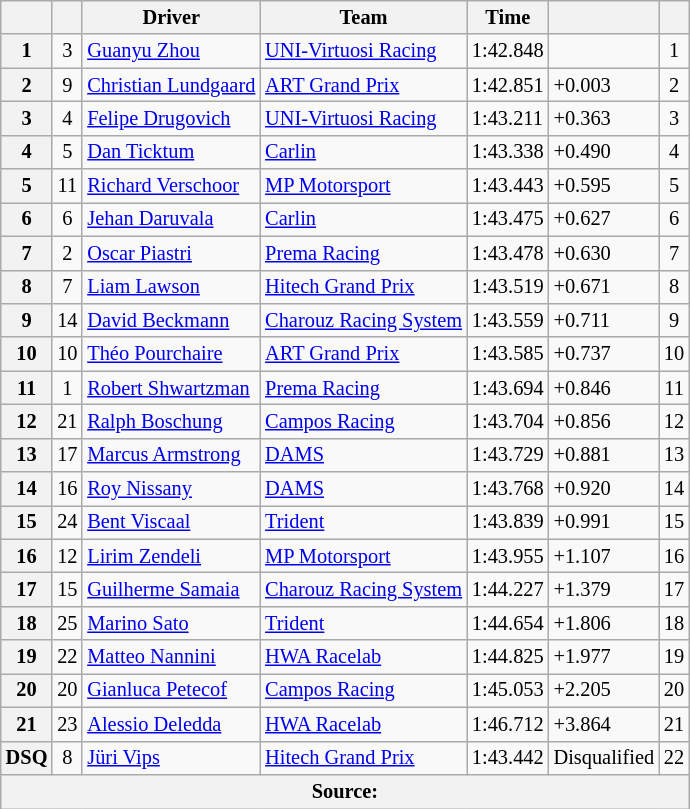<table class="wikitable" style="font-size:85%">
<tr>
<th scope="col"></th>
<th scope="col"></th>
<th scope="col">Driver</th>
<th scope="col">Team</th>
<th scope="col">Time</th>
<th scope="col"></th>
<th scope="col"></th>
</tr>
<tr>
<th scope=row>1</th>
<td align=center>3</td>
<td> <a href='#'>Guanyu Zhou</a></td>
<td><a href='#'>UNI-Virtuosi Racing</a></td>
<td>1:42.848</td>
<td></td>
<td align=center>1</td>
</tr>
<tr>
<th scope=row>2</th>
<td align=center>9</td>
<td> <a href='#'>Christian Lundgaard</a></td>
<td><a href='#'>ART Grand Prix</a></td>
<td>1:42.851</td>
<td>+0.003</td>
<td align=center>2</td>
</tr>
<tr>
<th scope=row>3</th>
<td align=center>4</td>
<td> <a href='#'>Felipe Drugovich</a></td>
<td><a href='#'>UNI-Virtuosi Racing</a></td>
<td>1:43.211</td>
<td>+0.363</td>
<td align=center>3</td>
</tr>
<tr>
<th scope=row>4</th>
<td align=center>5</td>
<td> <a href='#'>Dan Ticktum</a></td>
<td><a href='#'>Carlin</a></td>
<td>1:43.338</td>
<td>+0.490</td>
<td align=center>4</td>
</tr>
<tr>
<th scope=row>5</th>
<td align=center>11</td>
<td> <a href='#'>Richard Verschoor</a></td>
<td><a href='#'>MP Motorsport</a></td>
<td>1:43.443</td>
<td>+0.595</td>
<td align=center>5</td>
</tr>
<tr>
<th scope=row>6</th>
<td align=center>6</td>
<td> <a href='#'>Jehan Daruvala</a></td>
<td><a href='#'>Carlin</a></td>
<td>1:43.475</td>
<td>+0.627</td>
<td align=center>6</td>
</tr>
<tr>
<th scope=row>7</th>
<td align=center>2</td>
<td> <a href='#'>Oscar Piastri</a></td>
<td><a href='#'>Prema Racing</a></td>
<td>1:43.478</td>
<td>+0.630</td>
<td align=center>7</td>
</tr>
<tr>
<th scope=row>8</th>
<td align=center>7</td>
<td> <a href='#'>Liam Lawson</a></td>
<td><a href='#'>Hitech Grand Prix</a></td>
<td>1:43.519</td>
<td>+0.671</td>
<td align=center>8</td>
</tr>
<tr>
<th scope=row>9</th>
<td align=center>14</td>
<td> <a href='#'>David Beckmann</a></td>
<td><a href='#'>Charouz Racing System</a></td>
<td>1:43.559</td>
<td>+0.711</td>
<td align=center>9</td>
</tr>
<tr>
<th scope=row>10</th>
<td align=center>10</td>
<td> <a href='#'>Théo Pourchaire</a></td>
<td><a href='#'>ART Grand Prix</a></td>
<td>1:43.585</td>
<td>+0.737</td>
<td align=center>10</td>
</tr>
<tr>
<th scope=row>11</th>
<td align=center>1</td>
<td> <a href='#'>Robert Shwartzman</a></td>
<td><a href='#'>Prema Racing</a></td>
<td>1:43.694</td>
<td>+0.846</td>
<td align=center>11</td>
</tr>
<tr>
<th scope=row>12</th>
<td align=center>21</td>
<td> <a href='#'>Ralph Boschung</a></td>
<td><a href='#'>Campos Racing</a></td>
<td>1:43.704</td>
<td>+0.856</td>
<td align=center>12</td>
</tr>
<tr>
<th scope=row>13</th>
<td align=center>17</td>
<td> <a href='#'>Marcus Armstrong</a></td>
<td><a href='#'>DAMS</a></td>
<td>1:43.729</td>
<td>+0.881</td>
<td align=center>13</td>
</tr>
<tr>
<th scope=row>14</th>
<td align=center>16</td>
<td> <a href='#'>Roy Nissany</a></td>
<td><a href='#'>DAMS</a></td>
<td>1:43.768</td>
<td>+0.920</td>
<td align=center>14</td>
</tr>
<tr>
<th scope=row>15</th>
<td align=center>24</td>
<td> <a href='#'>Bent Viscaal</a></td>
<td><a href='#'>Trident</a></td>
<td>1:43.839</td>
<td>+0.991</td>
<td align=center>15</td>
</tr>
<tr>
<th scope=row>16</th>
<td align=center>12</td>
<td> <a href='#'>Lirim Zendeli</a></td>
<td><a href='#'>MP Motorsport</a></td>
<td>1:43.955</td>
<td>+1.107</td>
<td align=center>16</td>
</tr>
<tr>
<th scope=row>17</th>
<td align=center>15</td>
<td> <a href='#'>Guilherme Samaia</a></td>
<td><a href='#'>Charouz Racing System</a></td>
<td>1:44.227</td>
<td>+1.379</td>
<td align=center>17</td>
</tr>
<tr>
<th scope=row>18</th>
<td align=center>25</td>
<td> <a href='#'>Marino Sato</a></td>
<td><a href='#'>Trident</a></td>
<td>1:44.654</td>
<td>+1.806</td>
<td align=center>18</td>
</tr>
<tr>
<th scope=row>19</th>
<td align=center>22</td>
<td> <a href='#'>Matteo Nannini</a></td>
<td><a href='#'>HWA Racelab</a></td>
<td>1:44.825</td>
<td>+1.977</td>
<td align=center>19</td>
</tr>
<tr>
<th scope=row>20</th>
<td align=center>20</td>
<td> <a href='#'>Gianluca Petecof</a></td>
<td><a href='#'>Campos Racing</a></td>
<td>1:45.053</td>
<td>+2.205</td>
<td align=center>20</td>
</tr>
<tr>
<th scope=row>21</th>
<td align=center>23</td>
<td> <a href='#'>Alessio Deledda</a></td>
<td><a href='#'>HWA Racelab</a></td>
<td>1:46.712</td>
<td>+3.864</td>
<td align=center>21</td>
</tr>
<tr>
<th scope=row>DSQ</th>
<td align=center>8</td>
<td> <a href='#'>Jüri Vips</a></td>
<td><a href='#'>Hitech Grand Prix</a></td>
<td>1:43.442</td>
<td>Disqualified</td>
<td align=center>22</td>
</tr>
<tr>
<th colspan="7">Source:</th>
</tr>
</table>
